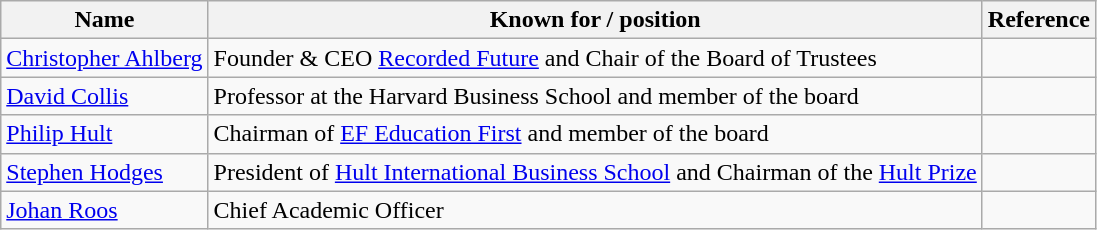<table class="wikitable">
<tr>
<th>Name</th>
<th>Known for / position</th>
<th>Reference</th>
</tr>
<tr>
<td><a href='#'>Christopher Ahlberg</a></td>
<td>Founder & CEO <a href='#'>Recorded Future</a> and Chair of the Board of Trustees</td>
<td></td>
</tr>
<tr>
<td><a href='#'>David Collis</a></td>
<td>Professor at the Harvard Business School and member of the board</td>
<td></td>
</tr>
<tr>
<td><a href='#'>Philip Hult</a></td>
<td>Chairman of <a href='#'>EF Education First</a> and member of the board</td>
<td></td>
</tr>
<tr>
<td><a href='#'>Stephen Hodges</a></td>
<td>President of <a href='#'>Hult International Business School</a> and Chairman of the <a href='#'>Hult Prize</a></td>
<td></td>
</tr>
<tr>
<td><a href='#'>Johan Roos</a></td>
<td>Chief Academic Officer</td>
<td></td>
</tr>
</table>
